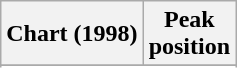<table class="wikitable sortable">
<tr>
<th align="left">Chart (1998)</th>
<th align="center">Peak<br>position</th>
</tr>
<tr>
</tr>
<tr>
</tr>
</table>
